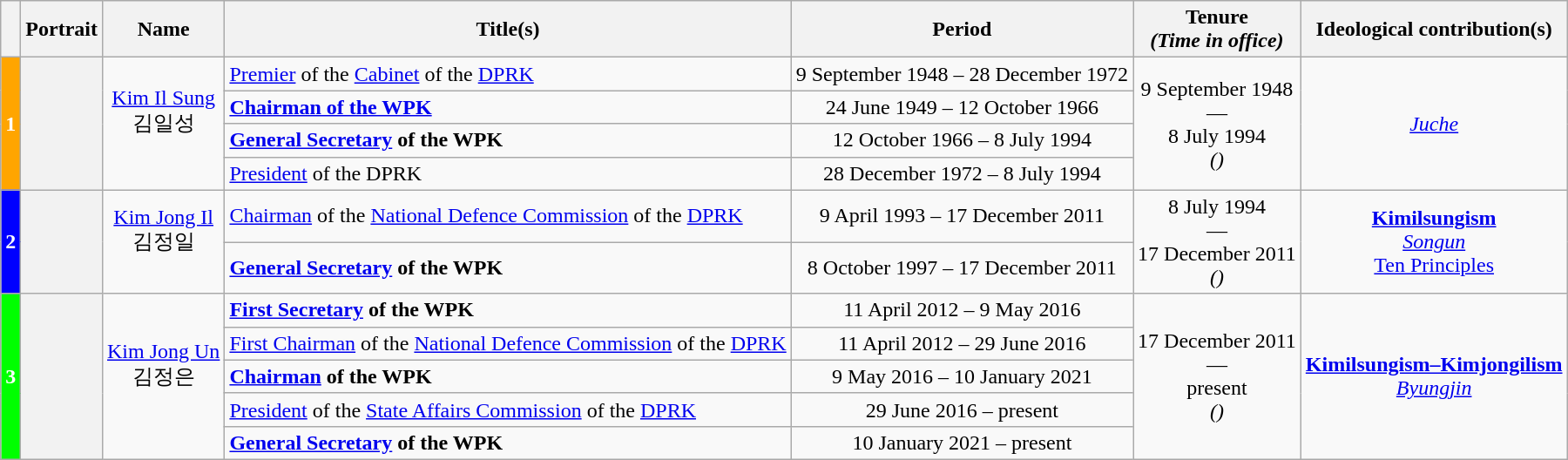<table class="wikitable" style="text-align:center;">
<tr>
<th scope="col"></th>
<th scope="col">Portrait</th>
<th scope="col">Name<br></th>
<th scope="col">Title(s)</th>
<th scope="col">Period</th>
<th>Tenure<br><em>(Time in office)</em></th>
<th scope="col">Ideological contribution(s)</th>
</tr>
<tr>
<th rowspan="4" style="background:#FFA500; color:white;">1</th>
<th scope="row" rowspan="4"></th>
<td rowspan="4"><a href='#'>Kim Il Sung</a><br>김일성<br><br></td>
<td style="text-align:left;"><a href='#'>Premier</a> of the <a href='#'>Cabinet</a> of the <a href='#'>DPRK</a></td>
<td>9 September 1948 – 28 December 1972</td>
<td rowspan="4">9 September 1948<br>—<br>8 July 1994<br><em>()</em></td>
<td rowspan="4"><em><a href='#'>Juche</a></em></td>
</tr>
<tr>
<td style="text-align:left;"><strong><a href='#'>Chairman of the WPK</a></strong></td>
<td>24 June 1949 – 12 October 1966</td>
</tr>
<tr>
<td style="text-align:left;"><strong><a href='#'>General Secretary</a> of the WPK</strong></td>
<td>12 October 1966 – 8 July 1994</td>
</tr>
<tr>
<td style="text-align:left;"><a href='#'>President</a> of the DPRK</td>
<td>28 December 1972 – 8 July 1994</td>
</tr>
<tr>
<th rowspan="2" style="background:#0000FF; color:white;">2</th>
<th scope="row" rowspan="2"></th>
<td rowspan="2"><a href='#'>Kim Jong Il</a><br>김정일<br><br></td>
<td style="text-align:left;"><a href='#'>Chairman</a> of the <a href='#'>National Defence Commission</a> of the <a href='#'>DPRK</a></td>
<td>9 April 1993 – 17 December 2011</td>
<td rowspan="2">8 July 1994<br>—<br>17 December 2011<br><em>()</em></td>
<td rowspan="2"><strong><a href='#'>Kimilsungism</a></strong><br><em><a href='#'>Songun</a></em><br><a href='#'>Ten Principles</a></td>
</tr>
<tr>
<td style="text-align:left;"><strong><a href='#'>General Secretary</a> of the WPK</strong></td>
<td>8 October 1997 – 17 December 2011</td>
</tr>
<tr>
<th rowspan="5" style="background:#00FF00; color:white;">3</th>
<th scope="row" rowspan="5"></th>
<td rowspan="5"><a href='#'>Kim Jong Un</a><br>김정은<br><br></td>
<td style="text-align:left;"><strong><a href='#'>First Secretary</a> of the WPK</strong></td>
<td>11 April 2012 – 9 May 2016</td>
<td rowspan="5">17 December 2011<br>—<br>present<br><em>()</em></td>
<td rowspan="5"><strong><a href='#'>Kimilsungism–Kimjongilism</a></strong><br><em><a href='#'>Byungjin</a></em></td>
</tr>
<tr>
<td style="text-align:left;"><a href='#'>First Chairman</a> of the <a href='#'>National Defence Commission</a> of the <a href='#'>DPRK</a></td>
<td>11 April 2012 – 29 June 2016</td>
</tr>
<tr>
<td style="text-align:left;"><strong><a href='#'>Chairman</a> of the WPK</strong></td>
<td>9 May 2016 – 10 January 2021</td>
</tr>
<tr>
<td style="text-align:left;"><a href='#'>President</a> of the <a href='#'>State Affairs Commission</a> of the <a href='#'>DPRK</a></td>
<td>29 June 2016  – present</td>
</tr>
<tr>
<td style="text-align:left;"><strong><a href='#'>General Secretary</a> of the WPK</strong></td>
<td>10 January 2021 – present</td>
</tr>
</table>
